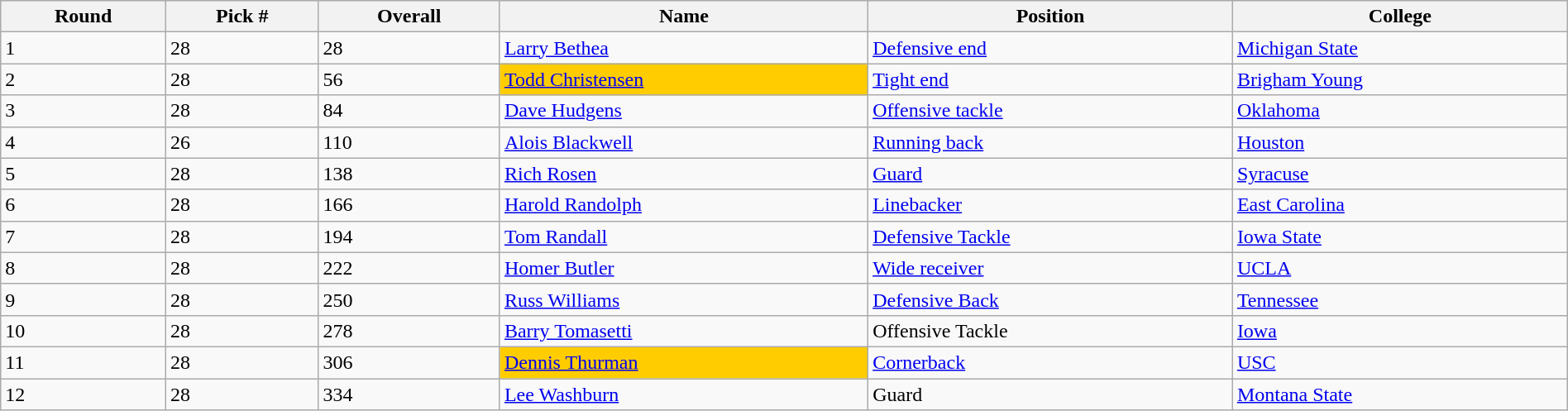<table class="wikitable sortable sortable" style="width: 100%">
<tr>
<th>Round</th>
<th>Pick #</th>
<th>Overall</th>
<th>Name</th>
<th>Position</th>
<th>College</th>
</tr>
<tr>
<td>1</td>
<td>28</td>
<td>28</td>
<td><a href='#'>Larry Bethea</a></td>
<td><a href='#'>Defensive end</a></td>
<td><a href='#'>Michigan State</a></td>
</tr>
<tr>
<td>2</td>
<td>28</td>
<td>56</td>
<td bgcolor=#FFCC00><a href='#'>Todd Christensen</a></td>
<td><a href='#'>Tight end</a></td>
<td><a href='#'>Brigham Young</a></td>
</tr>
<tr>
<td>3</td>
<td>28</td>
<td>84</td>
<td><a href='#'>Dave Hudgens</a></td>
<td><a href='#'>Offensive tackle</a></td>
<td><a href='#'>Oklahoma</a></td>
</tr>
<tr>
<td>4</td>
<td>26</td>
<td>110</td>
<td><a href='#'>Alois Blackwell</a></td>
<td><a href='#'>Running back</a></td>
<td><a href='#'>Houston</a></td>
</tr>
<tr>
<td>5</td>
<td>28</td>
<td>138</td>
<td><a href='#'>Rich Rosen</a></td>
<td><a href='#'>Guard</a></td>
<td><a href='#'>Syracuse</a></td>
</tr>
<tr>
<td>6</td>
<td>28</td>
<td>166</td>
<td><a href='#'>Harold Randolph</a></td>
<td><a href='#'>Linebacker</a></td>
<td><a href='#'>East Carolina</a></td>
</tr>
<tr>
<td>7</td>
<td>28</td>
<td>194</td>
<td><a href='#'>Tom Randall</a></td>
<td><a href='#'>Defensive Tackle</a></td>
<td><a href='#'>Iowa State</a></td>
</tr>
<tr>
<td>8</td>
<td>28</td>
<td>222</td>
<td><a href='#'>Homer Butler</a></td>
<td><a href='#'>Wide receiver</a></td>
<td><a href='#'>UCLA</a></td>
</tr>
<tr>
<td>9</td>
<td>28</td>
<td>250</td>
<td><a href='#'>Russ Williams</a></td>
<td><a href='#'>Defensive Back</a></td>
<td><a href='#'>Tennessee</a></td>
</tr>
<tr>
<td>10</td>
<td>28</td>
<td>278</td>
<td><a href='#'>Barry Tomasetti</a></td>
<td>Offensive Tackle</td>
<td><a href='#'>Iowa</a></td>
</tr>
<tr>
<td>11</td>
<td>28</td>
<td>306</td>
<td bgcolor=#FFCC00><a href='#'>Dennis Thurman</a></td>
<td><a href='#'>Cornerback</a></td>
<td><a href='#'>USC</a></td>
</tr>
<tr>
<td>12</td>
<td>28</td>
<td>334</td>
<td><a href='#'>Lee Washburn</a></td>
<td>Guard</td>
<td><a href='#'>Montana State</a></td>
</tr>
</table>
